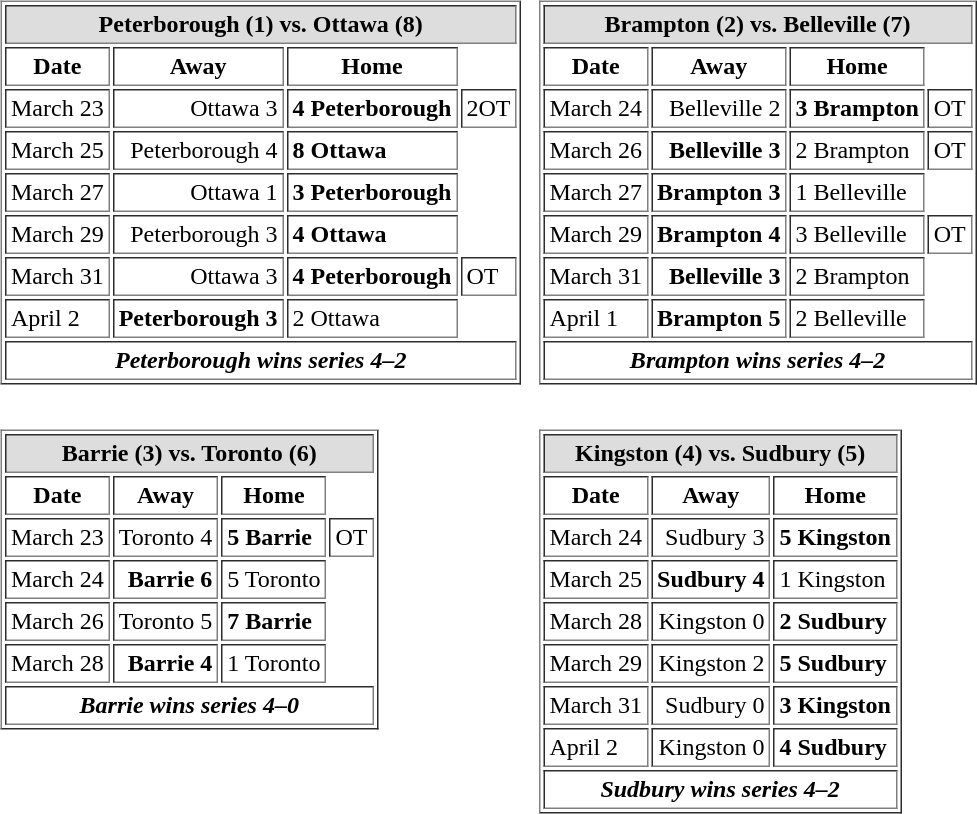<table cellspacing="10">
<tr>
<td valign="top"><br><table cellpadding="3" border="1">
<tr>
<th bgcolor="#DDDDDD" colspan="4">Peterborough (1) vs. Ottawa (8)</th>
</tr>
<tr>
<th>Date</th>
<th>Away</th>
<th>Home</th>
</tr>
<tr>
<td>March 23</td>
<td align="right">Ottawa 3</td>
<td><strong>4 Peterborough</strong></td>
<td>2OT</td>
</tr>
<tr>
<td>March 25</td>
<td align="right">Peterborough 4</td>
<td><strong>8 Ottawa</strong></td>
</tr>
<tr>
<td>March 27</td>
<td align="right">Ottawa 1</td>
<td><strong>3 Peterborough</strong></td>
</tr>
<tr>
<td>March 29</td>
<td align="right">Peterborough 3</td>
<td><strong>4 Ottawa</strong></td>
</tr>
<tr>
<td>March 31</td>
<td align="right">Ottawa 3</td>
<td><strong>4 Peterborough</strong></td>
<td>OT</td>
</tr>
<tr>
<td>April 2</td>
<td align="right"><strong>Peterborough 3</strong></td>
<td>2 Ottawa</td>
</tr>
<tr>
<td align="center" colspan="4"><strong><em>Peterborough wins series 4–2</em></strong></td>
</tr>
</table>
</td>
<td valign="top"><br><table cellpadding="3" border="1">
<tr>
<th bgcolor="#DDDDDD" colspan="4">Brampton (2) vs. Belleville (7)</th>
</tr>
<tr>
<th>Date</th>
<th>Away</th>
<th>Home</th>
</tr>
<tr>
<td>March 24</td>
<td align="right">Belleville 2</td>
<td><strong>3 Brampton</strong></td>
<td>OT</td>
</tr>
<tr>
<td>March 26</td>
<td align="right"><strong>Belleville 3</strong></td>
<td>2 Brampton</td>
<td>OT</td>
</tr>
<tr>
<td>March 27</td>
<td align="right"><strong>Brampton 3</strong></td>
<td>1 Belleville</td>
</tr>
<tr>
<td>March 29</td>
<td align="right"><strong>Brampton 4</strong></td>
<td>3 Belleville</td>
<td>OT</td>
</tr>
<tr>
<td>March 31</td>
<td align="right"><strong>Belleville 3</strong></td>
<td>2 Brampton</td>
</tr>
<tr>
<td>April 1</td>
<td align="right"><strong>Brampton 5</strong></td>
<td>2 Belleville</td>
</tr>
<tr>
<td align="center" colspan="4"><strong><em>Brampton wins series 4–2</em></strong></td>
</tr>
</table>
</td>
</tr>
<tr>
<td valign="top"><br><table cellpadding="3" border="1">
<tr>
<th bgcolor="#DDDDDD" colspan="4">Barrie (3) vs. Toronto (6)</th>
</tr>
<tr>
<th>Date</th>
<th>Away</th>
<th>Home</th>
</tr>
<tr>
<td>March 23</td>
<td align="right">Toronto 4</td>
<td><strong>5 Barrie </strong></td>
<td>OT</td>
</tr>
<tr>
<td>March 24</td>
<td align="right"><strong>Barrie 6</strong></td>
<td>5 Toronto</td>
</tr>
<tr>
<td>March 26</td>
<td align="right">Toronto 5</td>
<td><strong>7 Barrie</strong></td>
</tr>
<tr>
<td>March 28</td>
<td align="right"><strong>Barrie 4</strong></td>
<td>1 Toronto</td>
</tr>
<tr>
<td align="center" colspan="4"><strong><em>Barrie wins series 4–0</em></strong></td>
</tr>
</table>
</td>
<td valign="top"><br><table cellpadding="3" border="1">
<tr>
<th bgcolor="#DDDDDD" colspan="4">Kingston (4) vs. Sudbury (5)</th>
</tr>
<tr>
<th>Date</th>
<th>Away</th>
<th>Home</th>
</tr>
<tr>
<td>March 24</td>
<td align="right">Sudbury 3</td>
<td><strong>5 Kingston</strong></td>
</tr>
<tr>
<td>March 25</td>
<td align="right"><strong>Sudbury 4</strong></td>
<td>1 Kingston</td>
</tr>
<tr>
<td>March 28</td>
<td align="right">Kingston 0</td>
<td><strong>2 Sudbury</strong></td>
</tr>
<tr>
<td>March 29</td>
<td align="right">Kingston 2</td>
<td><strong>5 Sudbury</strong></td>
</tr>
<tr>
<td>March 31</td>
<td align="right">Sudbury 0</td>
<td><strong>3 Kingston</strong></td>
</tr>
<tr>
<td>April 2</td>
<td align="right">Kingston  0</td>
<td><strong>4 Sudbury</strong></td>
</tr>
<tr>
<td align="center" colspan="4"><strong><em>Sudbury wins series 4–2</em></strong></td>
</tr>
</table>
</td>
</tr>
</table>
